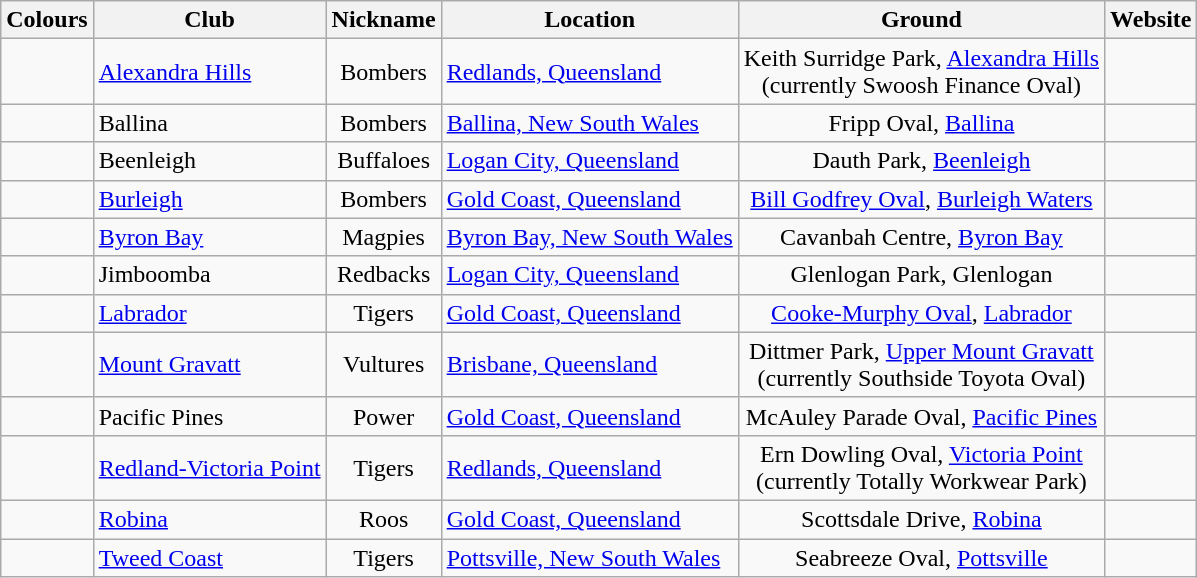<table class="wikitable sortable">
<tr>
<th>Colours</th>
<th>Club</th>
<th>Nickname</th>
<th>Location</th>
<th>Ground</th>
<th>Website</th>
</tr>
<tr>
<td style="text-align:center;"></td>
<td><a href='#'>Alexandra Hills</a></td>
<td style="text-align:center;">Bombers</td>
<td><a href='#'>Redlands, Queensland</a></td>
<td style="text-align:center;">Keith Surridge Park, <a href='#'>Alexandra Hills</a> <br> (currently Swoosh Finance Oval)</td>
<td></td>
</tr>
<tr>
<td style="text-align:center;"></td>
<td>Ballina</td>
<td style="text-align:center;">Bombers</td>
<td><a href='#'>Ballina, New South Wales</a></td>
<td style="text-align:center;">Fripp Oval, <a href='#'>Ballina</a></td>
<td></td>
</tr>
<tr>
<td style="text-align:center;"></td>
<td>Beenleigh</td>
<td style="text-align:center;">Buffaloes</td>
<td><a href='#'>Logan City, Queensland</a></td>
<td style="text-align:center;">Dauth Park, <a href='#'>Beenleigh</a></td>
<td></td>
</tr>
<tr>
<td></td>
<td><a href='#'>Burleigh</a></td>
<td style="text-align:center;">Bombers</td>
<td><a href='#'>Gold Coast, Queensland</a></td>
<td style="text-align:center;"><a href='#'>Bill Godfrey Oval</a>, <a href='#'>Burleigh Waters</a></td>
<td></td>
</tr>
<tr>
<td></td>
<td><a href='#'>Byron Bay</a></td>
<td style="text-align:center;">Magpies</td>
<td><a href='#'>Byron Bay, New South Wales</a></td>
<td style="text-align:center;">Cavanbah Centre, <a href='#'>Byron Bay</a></td>
<td></td>
</tr>
<tr>
<td></td>
<td>Jimboomba</td>
<td style="text-align:center;">Redbacks</td>
<td><a href='#'>Logan City, Queensland</a></td>
<td style="text-align:center;">Glenlogan Park, Glenlogan</td>
<td></td>
</tr>
<tr>
<td style="text-align:center;"></td>
<td><a href='#'>Labrador</a></td>
<td style="text-align:center;">Tigers</td>
<td><a href='#'>Gold Coast, Queensland</a></td>
<td style="text-align:center;"><a href='#'>Cooke-Murphy Oval</a>, <a href='#'>Labrador</a></td>
<td></td>
</tr>
<tr>
<td></td>
<td><a href='#'>Mount Gravatt</a></td>
<td style="text-align:center;">Vultures</td>
<td><a href='#'>Brisbane, Queensland</a></td>
<td style="text-align:center;">Dittmer Park, <a href='#'>Upper Mount Gravatt</a> <br> (currently Southside Toyota Oval)</td>
<td></td>
</tr>
<tr>
<td style="text-align:center;"></td>
<td>Pacific Pines</td>
<td style="text-align:center;">Power</td>
<td><a href='#'>Gold Coast, Queensland</a></td>
<td style="text-align:center;">McAuley Parade Oval, <a href='#'>Pacific Pines</a></td>
<td></td>
</tr>
<tr>
<td style="text-align:center;"></td>
<td><a href='#'>Redland-Victoria Point</a></td>
<td style="text-align:center;">Tigers</td>
<td><a href='#'>Redlands, Queensland</a></td>
<td style="text-align:center;">Ern Dowling Oval, <a href='#'>Victoria Point</a> <br> (currently Totally Workwear Park)</td>
<td></td>
</tr>
<tr>
<td style="text-align:center;"></td>
<td><a href='#'>Robina</a></td>
<td style="text-align:center;">Roos</td>
<td><a href='#'>Gold Coast, Queensland</a></td>
<td style="text-align:center;">Scottsdale Drive, <a href='#'>Robina</a></td>
<td></td>
</tr>
<tr>
<td style="text-align:center;"></td>
<td><a href='#'>Tweed Coast</a></td>
<td style="text-align:center;">Tigers</td>
<td><a href='#'>Pottsville, New South Wales</a></td>
<td style="text-align:center;">Seabreeze Oval, <a href='#'>Pottsville</a></td>
<td></td>
</tr>
</table>
